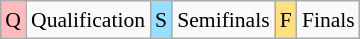<table class="wikitable" style="margin:0.5em auto; font-size:90%; line-height:1.25em; text-align:center;">
<tr>
<td style="background-color:#FFBBBB;">Q</td>
<td>Qualification</td>
<td style="background-color:#97DEFF;">S</td>
<td>Semifinals</td>
<td style="background-color:#FFDF80;">F</td>
<td>Finals</td>
</tr>
</table>
